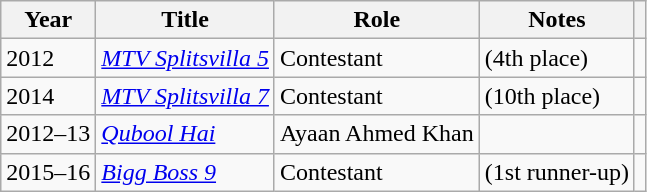<table class="wikitable">
<tr>
<th scope="col">Year</th>
<th scope="col">Title</th>
<th scope="col">Role</th>
<th scope="col">Notes</th>
<th scope="col" class="unsortable"></th>
</tr>
<tr>
<td>2012</td>
<td><em><a href='#'>MTV Splitsvilla 5</a></em></td>
<td>Contestant</td>
<td>(4th place)</td>
<td></td>
</tr>
<tr>
<td>2014</td>
<td><em><a href='#'>MTV Splitsvilla 7</a></em></td>
<td>Contestant</td>
<td>(10th place)</td>
<td></td>
</tr>
<tr>
<td>2012–13</td>
<td><em><a href='#'>Qubool Hai</a></em></td>
<td>Ayaan Ahmed Khan</td>
<td></td>
<td></td>
</tr>
<tr>
<td>2015–16</td>
<td><em><a href='#'>Bigg Boss 9</a></em></td>
<td>Contestant</td>
<td>(1st runner-up)</td>
<td></td>
</tr>
</table>
